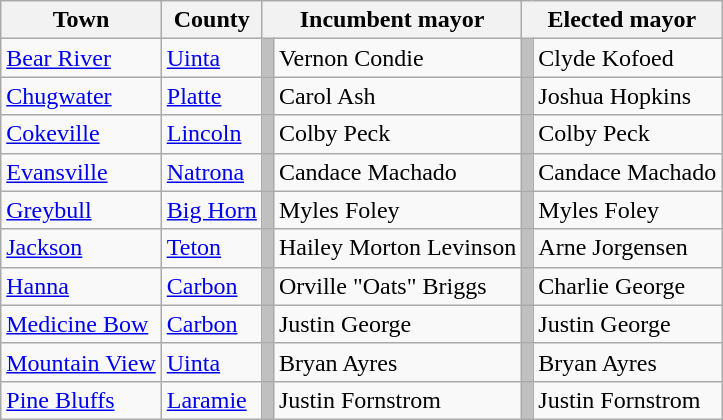<table class="wikitable sortable">
<tr>
<th>Town</th>
<th>County</th>
<th colspan=2>Incumbent mayor</th>
<th colspan=2>Elected mayor</th>
</tr>
<tr>
<td><a href='#'>Bear River</a></td>
<td><a href='#'>Uinta</a></td>
<td style="background-color:#c0c0c0;"></td>
<td>Vernon Condie</td>
<td style="background-color:#c0c0c0;"></td>
<td>Clyde Kofoed</td>
</tr>
<tr>
<td><a href='#'>Chugwater</a></td>
<td><a href='#'>Platte</a></td>
<td style="background-color:#c0c0c0;"></td>
<td>Carol Ash</td>
<td style="background-color:#c0c0c0;"></td>
<td>Joshua Hopkins</td>
</tr>
<tr>
<td><a href='#'>Cokeville</a></td>
<td><a href='#'>Lincoln</a></td>
<td style="background-color:#c0c0c0;"></td>
<td>Colby Peck</td>
<td style="background-color:#c0c0c0;"></td>
<td>Colby Peck</td>
</tr>
<tr>
<td><a href='#'>Evansville</a></td>
<td><a href='#'>Natrona</a></td>
<td style="background-color:#c0c0c0;"></td>
<td>Candace Machado</td>
<td style="background-color:#c0c0c0;"></td>
<td>Candace Machado</td>
</tr>
<tr>
<td><a href='#'>Greybull</a></td>
<td><a href='#'>Big Horn</a></td>
<td style="background-color:#c0c0c0;"></td>
<td>Myles Foley</td>
<td style="background-color:#c0c0c0;"></td>
<td>Myles Foley</td>
</tr>
<tr>
<td><a href='#'>Jackson</a></td>
<td><a href='#'>Teton</a></td>
<td style="background-color:#c0c0c0;"></td>
<td>Hailey Morton Levinson</td>
<td style="background-color:#c0c0c0;"></td>
<td>Arne Jorgensen</td>
</tr>
<tr>
<td><a href='#'>Hanna</a></td>
<td><a href='#'>Carbon</a></td>
<td style="background-color:#c0c0c0;"></td>
<td>Orville "Oats" Briggs</td>
<td style="background-color:#c0c0c0;"></td>
<td>Charlie George</td>
</tr>
<tr>
<td><a href='#'>Medicine Bow</a></td>
<td><a href='#'>Carbon</a></td>
<td style="background-color:#c0c0c0;"></td>
<td>Justin George</td>
<td style="background-color:#c0c0c0;"></td>
<td>Justin George</td>
</tr>
<tr>
<td><a href='#'>Mountain View</a></td>
<td><a href='#'>Uinta</a></td>
<td style="background-color:#c0c0c0;"></td>
<td>Bryan Ayres</td>
<td style="background-color:#c0c0c0;"></td>
<td>Bryan Ayres</td>
</tr>
<tr>
<td><a href='#'>Pine Bluffs</a></td>
<td><a href='#'>Laramie</a></td>
<td style="background-color:#c0c0c0;"></td>
<td>Justin Fornstrom</td>
<td style="background-color:#c0c0c0;"></td>
<td>Justin Fornstrom</td>
</tr>
</table>
